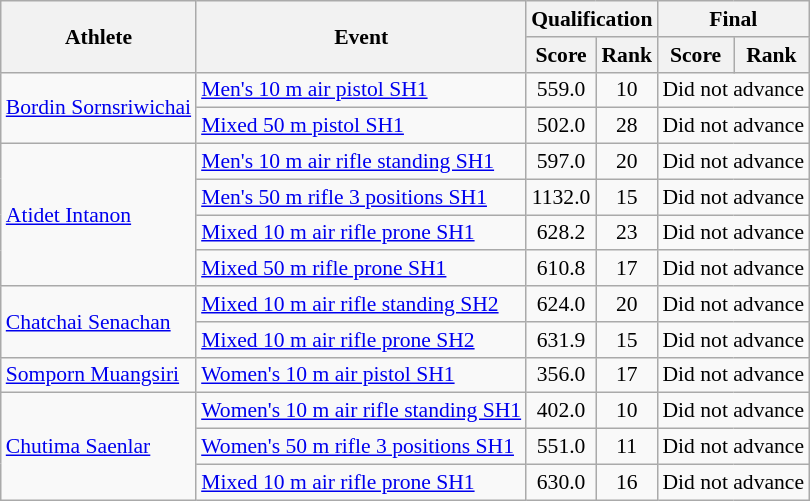<table class=wikitable style="font-size:90%">
<tr>
<th rowspan="2">Athlete</th>
<th rowspan="2">Event</th>
<th colspan="2">Qualification</th>
<th colspan="2">Final</th>
</tr>
<tr>
<th>Score</th>
<th>Rank</th>
<th>Score</th>
<th>Rank</th>
</tr>
<tr align=center>
<td align=left rowspan="2"><a href='#'>Bordin Sornsriwichai</a></td>
<td align=left><a href='#'>Men's 10 m air pistol SH1</a></td>
<td>559.0</td>
<td>10</td>
<td colspan=2>Did not advance</td>
</tr>
<tr align=center>
<td align=left><a href='#'>Mixed 50 m pistol SH1</a></td>
<td>502.0</td>
<td>28</td>
<td colspan=2>Did not advance</td>
</tr>
<tr align=center>
<td align=left rowspan="4"><a href='#'>Atidet Intanon</a></td>
<td align=left><a href='#'>Men's 10 m air rifle standing SH1</a></td>
<td>597.0</td>
<td>20</td>
<td colspan=2>Did not advance</td>
</tr>
<tr align=center>
<td align=left><a href='#'>Men's 50 m rifle 3 positions SH1</a></td>
<td>1132.0</td>
<td>15</td>
<td colspan=2>Did not advance</td>
</tr>
<tr align=center>
<td align=left><a href='#'>Mixed 10 m air rifle prone SH1</a></td>
<td>628.2</td>
<td>23</td>
<td colspan=2>Did not advance</td>
</tr>
<tr align=center>
<td align=left><a href='#'>Mixed 50 m rifle prone SH1</a></td>
<td>610.8</td>
<td>17</td>
<td colspan=2>Did not advance</td>
</tr>
<tr align=center>
<td align=left rowspan="2"><a href='#'>Chatchai Senachan</a></td>
<td align=left><a href='#'>Mixed 10 m air rifle standing SH2</a></td>
<td>624.0</td>
<td>20</td>
<td colspan=2>Did not advance</td>
</tr>
<tr align=center>
<td align=left><a href='#'>Mixed 10 m air rifle prone SH2</a></td>
<td>631.9</td>
<td>15</td>
<td colspan=2>Did not advance</td>
</tr>
<tr align=center>
<td align=left><a href='#'>Somporn Muangsiri</a></td>
<td align=left><a href='#'>Women's 10 m air pistol SH1</a></td>
<td>356.0</td>
<td>17</td>
<td colspan=2>Did not advance</td>
</tr>
<tr align=center>
<td align=left rowspan="3"><a href='#'>Chutima Saenlar</a></td>
<td align=left><a href='#'>Women's 10 m air rifle standing SH1</a></td>
<td>402.0</td>
<td>10</td>
<td colspan=2>Did not advance</td>
</tr>
<tr align=center>
<td align=left><a href='#'>Women's 50 m rifle 3 positions SH1</a></td>
<td>551.0</td>
<td>11</td>
<td colspan=2>Did not advance</td>
</tr>
<tr align=center>
<td align=left><a href='#'>Mixed 10 m air rifle prone SH1</a></td>
<td>630.0</td>
<td>16</td>
<td colspan=2>Did not advance</td>
</tr>
</table>
